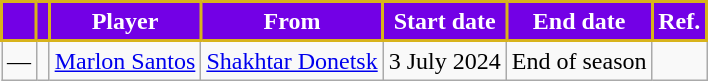<table class="wikitable" style="text-align:center;">
<tr>
<th style="color:#FFFFFF; background:#7300E6; border:2px solid #D8B31B;"></th>
<th style="color:#FFFFFF; background:#7300E6; border:2px solid #D8B31B;"></th>
<th style="color:#FFFFFF; background:#7300E6; border:2px solid #D8B31B;">Player</th>
<th style="color:#FFFFFF; background:#7300E6; border:2px solid #D8B31B;">From</th>
<th style="color:#FFFFFF; background:#7300E6; border:2px solid #D8B31B;">Start date</th>
<th style="color:#FFFFFF; background:#7300E6; border:2px solid #D8B31B;">End date</th>
<th style="color:#FFFFFF; background:#7300E6; border:2px solid #D8B31B;">Ref.</th>
</tr>
<tr>
<td>—</td>
<td align=center></td>
<td align=left> <a href='#'>Marlon Santos</a></td>
<td align=left> <a href='#'>Shakhtar Donetsk</a></td>
<td>3 July 2024</td>
<td>End of season</td>
<td></td>
</tr>
</table>
